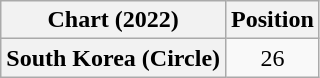<table class="wikitable plainrowheaders" style="text-align:center">
<tr>
<th scope="col">Chart (2022)</th>
<th scope="col">Position</th>
</tr>
<tr>
<th scope="row">South Korea (Circle)</th>
<td>26</td>
</tr>
</table>
